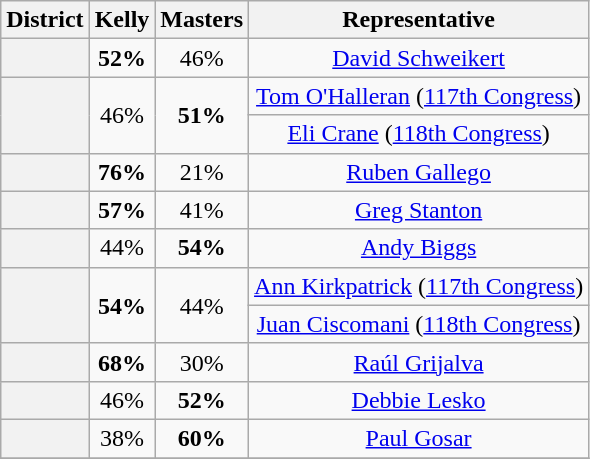<table class="wikitable sortable">
<tr>
<th>District</th>
<th>Kelly</th>
<th>Masters</th>
<th>Representative</th>
</tr>
<tr align=center>
<th></th>
<td><strong>52%</strong></td>
<td>46%</td>
<td><a href='#'>David Schweikert</a></td>
</tr>
<tr align=center>
<th rowspan=2 ></th>
<td rowspan=2>46%</td>
<td rowspan=2><strong>51%</strong></td>
<td><a href='#'>Tom O'Halleran</a> (<a href='#'>117th Congress</a>)</td>
</tr>
<tr align=center>
<td><a href='#'>Eli Crane</a>  (<a href='#'>118th Congress</a>)</td>
</tr>
<tr align=center>
<th rowspan ></th>
<td rowspan><strong>76%</strong></td>
<td rowspan>21%</td>
<td><a href='#'>Ruben Gallego</a></td>
</tr>
<tr align=center>
<th></th>
<td><strong>57%</strong></td>
<td>41%</td>
<td><a href='#'>Greg Stanton</a></td>
</tr>
<tr align=center>
<th rowspan ></th>
<td rowspan>44%</td>
<td rowspan><strong>54%</strong></td>
<td><a href='#'>Andy Biggs</a></td>
</tr>
<tr align=center>
<th rowspan=2 ></th>
<td rowspan=2><strong>54%</strong></td>
<td rowspan=2>44%</td>
<td><a href='#'>Ann Kirkpatrick</a> (<a href='#'>117th Congress</a>)</td>
</tr>
<tr align=center>
<td><a href='#'>Juan Ciscomani</a> (<a href='#'>118th Congress</a>)</td>
</tr>
<tr align=center>
<th rowspan ></th>
<td rowspan><strong>68%</strong></td>
<td rowspan>30%</td>
<td><a href='#'>Raúl Grijalva</a></td>
</tr>
<tr align=center>
<th></th>
<td>46%</td>
<td><strong>52%</strong></td>
<td><a href='#'>Debbie Lesko</a></td>
</tr>
<tr align=center>
<th></th>
<td>38%</td>
<td><strong>60%</strong></td>
<td><a href='#'>Paul Gosar</a></td>
</tr>
<tr align=center>
</tr>
</table>
